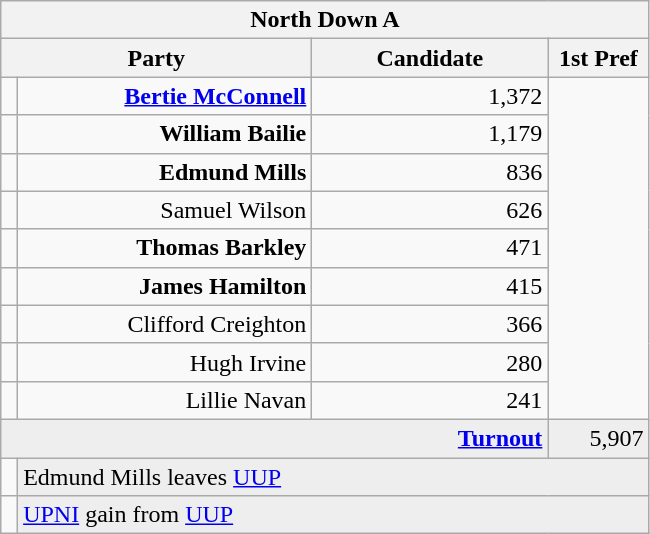<table class="wikitable">
<tr>
<th colspan="4" align="center">North Down A</th>
</tr>
<tr>
<th colspan="2" align="center" width=200>Party</th>
<th width=150>Candidate</th>
<th width=60>1st Pref</th>
</tr>
<tr>
<td></td>
<td align="right"><strong><a href='#'>Bertie McConnell</a></strong></td>
<td align="right">1,372</td>
</tr>
<tr>
<td></td>
<td align="right"><strong>William Bailie</strong></td>
<td align="right">1,179</td>
</tr>
<tr>
<td></td>
<td align="right"><strong>Edmund Mills</strong></td>
<td align="right">836</td>
</tr>
<tr>
<td></td>
<td align="right">Samuel Wilson</td>
<td align="right">626</td>
</tr>
<tr>
<td></td>
<td align="right"><strong>Thomas Barkley</strong></td>
<td align="right">471</td>
</tr>
<tr>
<td></td>
<td align="right"><strong>James Hamilton</strong></td>
<td align="right">415</td>
</tr>
<tr>
<td></td>
<td align="right">Clifford Creighton</td>
<td align="right">366</td>
</tr>
<tr>
<td></td>
<td align="right">Hugh Irvine</td>
<td align="right">280</td>
</tr>
<tr>
<td></td>
<td align="right">Lillie Navan</td>
<td align="right">241</td>
</tr>
<tr bgcolor="EEEEEE">
<td colspan=3 align="right"><strong><a href='#'>Turnout</a></strong></td>
<td align="right">5,907</td>
</tr>
<tr>
<td bgcolor=></td>
<td colspan=3 bgcolor="EEEEEE">Edmund Mills leaves <a href='#'>UUP</a></td>
</tr>
<tr>
<td bgcolor=></td>
<td colspan=3 bgcolor="EEEEEE"><a href='#'>UPNI</a> gain from <a href='#'>UUP</a></td>
</tr>
</table>
